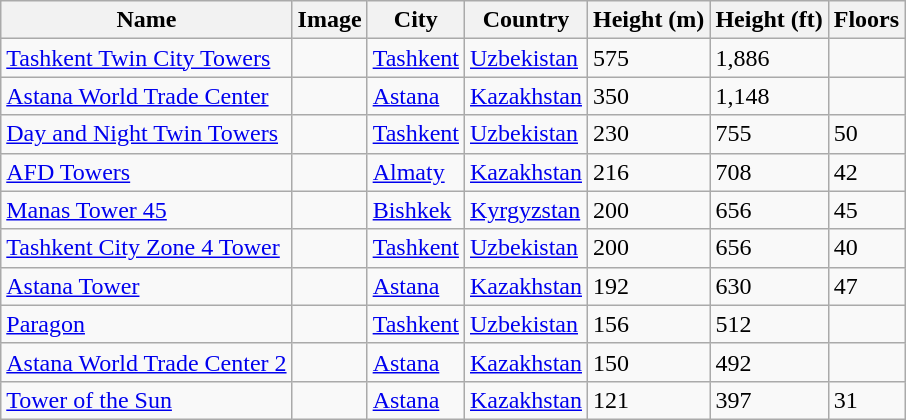<table class="wikitable">
<tr>
<th>Name</th>
<th>Image</th>
<th>City</th>
<th>Country</th>
<th>Height (m)</th>
<th>Height (ft)</th>
<th>Floors</th>
</tr>
<tr>
<td><a href='#'>Tashkent Twin City Towers</a></td>
<td></td>
<td><a href='#'>Tashkent</a></td>
<td><a href='#'>Uzbekistan</a></td>
<td>575</td>
<td>1,886</td>
<td></td>
</tr>
<tr>
<td><a href='#'>Astana World Trade Center</a></td>
<td></td>
<td><a href='#'>Astana</a></td>
<td><a href='#'>Kazakhstan</a></td>
<td>350</td>
<td>1,148</td>
<td></td>
</tr>
<tr>
<td><a href='#'>Day and Night Twin Towers</a></td>
<td></td>
<td><a href='#'>Tashkent</a></td>
<td><a href='#'>Uzbekistan</a></td>
<td>230</td>
<td>755</td>
<td>50</td>
</tr>
<tr>
<td><a href='#'>AFD Towers</a></td>
<td></td>
<td><a href='#'>Almaty</a></td>
<td><a href='#'>Kazakhstan</a></td>
<td>216</td>
<td>708</td>
<td>42</td>
</tr>
<tr>
<td><a href='#'>Manas Tower 45</a></td>
<td></td>
<td><a href='#'>Bishkek</a></td>
<td><a href='#'>Kyrgyzstan</a></td>
<td>200</td>
<td>656</td>
<td>45</td>
</tr>
<tr>
<td><a href='#'>Tashkent City Zone 4 Tower</a></td>
<td></td>
<td><a href='#'>Tashkent</a></td>
<td><a href='#'>Uzbekistan</a></td>
<td>200</td>
<td>656</td>
<td>40</td>
</tr>
<tr>
<td><a href='#'>Astana Tower</a></td>
<td></td>
<td><a href='#'>Astana</a></td>
<td><a href='#'>Kazakhstan</a></td>
<td>192</td>
<td>630</td>
<td>47</td>
</tr>
<tr>
<td><a href='#'>Paragon</a></td>
<td></td>
<td><a href='#'>Tashkent</a></td>
<td><a href='#'>Uzbekistan</a></td>
<td>156</td>
<td>512</td>
<td></td>
</tr>
<tr>
<td><a href='#'>Astana World Trade Center 2</a></td>
<td></td>
<td><a href='#'>Astana</a></td>
<td><a href='#'>Kazakhstan</a></td>
<td>150</td>
<td>492</td>
<td></td>
</tr>
<tr>
<td><a href='#'>Tower of the Sun</a></td>
<td></td>
<td><a href='#'>Astana</a></td>
<td><a href='#'>Kazakhstan</a></td>
<td>121</td>
<td>397</td>
<td>31</td>
</tr>
</table>
